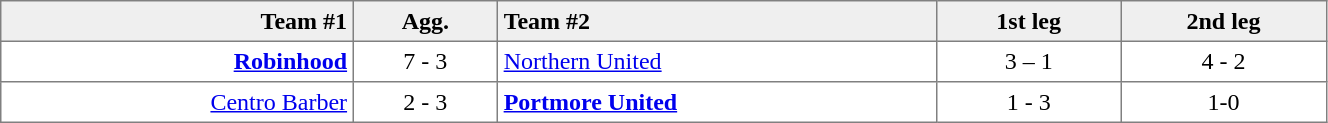<table border=1 cellspacing=0 cellpadding=4 style="border-collapse: collapse;" width=70%>
<tr bgcolor="efefef">
<th align=right>Team #1</th>
<th>Agg.</th>
<th align=left>Team #2</th>
<th>1st leg</th>
<th>2nd leg</th>
</tr>
<tr>
<td align=right><strong><a href='#'>Robinhood</a></strong> </td>
<td align=center>7 - 3</td>
<td> <a href='#'>Northern United</a></td>
<td align=center>3 – 1</td>
<td align=center>4 - 2</td>
</tr>
<tr>
<td align=right><a href='#'>Centro Barber</a> </td>
<td align=center>2 - 3</td>
<td> <strong><a href='#'>Portmore United</a></strong></td>
<td align=center>1 - 3</td>
<td align=center>1-0</td>
</tr>
</table>
